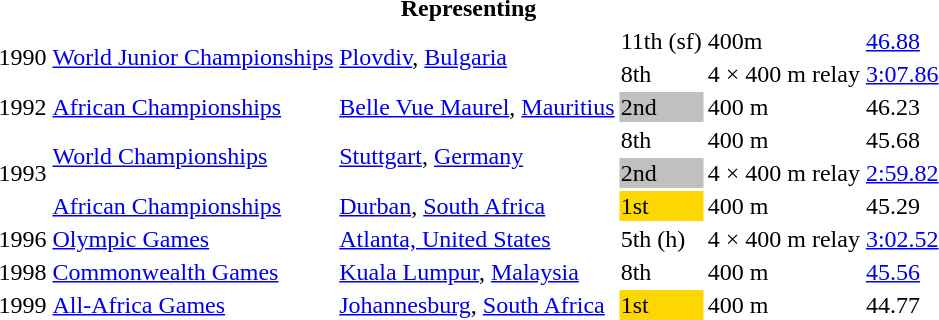<table>
<tr>
<th colspan="6">Representing </th>
</tr>
<tr>
<td rowspan=2>1990</td>
<td rowspan=2><a href='#'>World Junior Championships</a></td>
<td rowspan=2><a href='#'>Plovdiv</a>, <a href='#'>Bulgaria</a></td>
<td>11th (sf)</td>
<td>400m</td>
<td><a href='#'>46.88</a></td>
</tr>
<tr>
<td>8th</td>
<td>4 × 400 m relay</td>
<td><a href='#'>3:07.86</a></td>
</tr>
<tr>
<td>1992</td>
<td><a href='#'>African Championships</a></td>
<td><a href='#'>Belle Vue Maurel</a>, <a href='#'>Mauritius</a></td>
<td bgcolor="silver">2nd</td>
<td>400 m</td>
<td>46.23</td>
</tr>
<tr>
<td rowspan=3>1993</td>
<td rowspan=2><a href='#'>World Championships</a></td>
<td rowspan=2><a href='#'>Stuttgart</a>, <a href='#'>Germany</a></td>
<td>8th</td>
<td>400 m</td>
<td>45.68</td>
</tr>
<tr>
<td bgcolor="silver">2nd</td>
<td>4 × 400 m relay</td>
<td><a href='#'>2:59.82</a></td>
</tr>
<tr>
<td><a href='#'>African Championships</a></td>
<td><a href='#'>Durban</a>, <a href='#'>South Africa</a></td>
<td bgcolor="gold">1st</td>
<td>400 m</td>
<td>45.29</td>
</tr>
<tr>
<td>1996</td>
<td><a href='#'>Olympic Games</a></td>
<td><a href='#'>Atlanta, United States</a></td>
<td>5th (h)</td>
<td>4 × 400 m relay</td>
<td><a href='#'>3:02.52</a></td>
</tr>
<tr>
<td>1998</td>
<td><a href='#'>Commonwealth Games</a></td>
<td><a href='#'>Kuala Lumpur</a>, <a href='#'>Malaysia</a></td>
<td>8th</td>
<td>400 m</td>
<td><a href='#'>45.56</a></td>
</tr>
<tr>
<td>1999</td>
<td><a href='#'>All-Africa Games</a></td>
<td><a href='#'>Johannesburg</a>, <a href='#'>South Africa</a></td>
<td bgcolor="gold">1st</td>
<td>400 m</td>
<td>44.77</td>
</tr>
</table>
